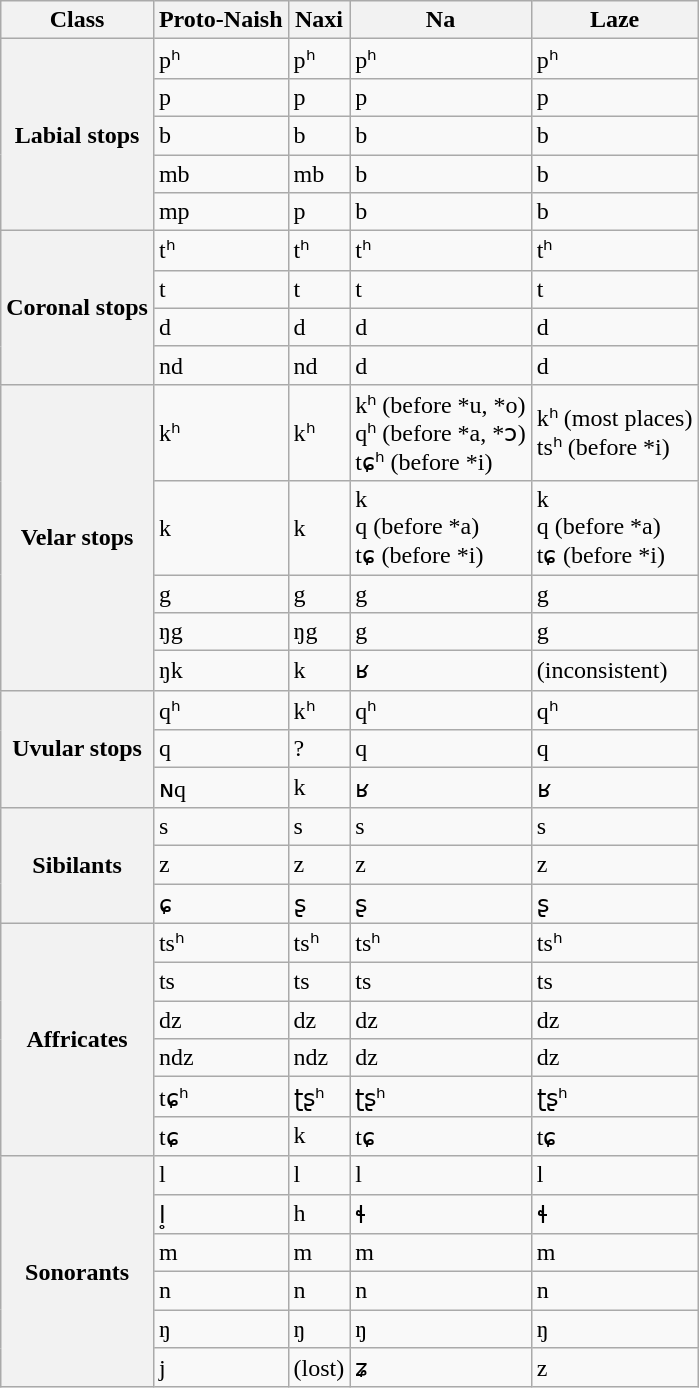<table class="wikitable">
<tr>
<th>Class</th>
<th>Proto-Naish</th>
<th>Naxi</th>
<th>Na</th>
<th>Laze</th>
</tr>
<tr>
<th rowspan=5>Labial stops</th>
<td>pʰ</td>
<td>pʰ</td>
<td>pʰ</td>
<td>pʰ</td>
</tr>
<tr>
<td>p</td>
<td>p</td>
<td>p</td>
<td>p</td>
</tr>
<tr>
<td>b</td>
<td>b</td>
<td>b</td>
<td>b</td>
</tr>
<tr>
<td>mb</td>
<td>mb</td>
<td>b</td>
<td>b</td>
</tr>
<tr>
<td>mp</td>
<td>p</td>
<td>b</td>
<td>b</td>
</tr>
<tr>
<th rowspan=4>Coronal stops</th>
<td>tʰ</td>
<td>tʰ</td>
<td>tʰ</td>
<td>tʰ</td>
</tr>
<tr>
<td>t</td>
<td>t</td>
<td>t</td>
<td>t</td>
</tr>
<tr>
<td>d</td>
<td>d</td>
<td>d</td>
<td>d</td>
</tr>
<tr>
<td>nd</td>
<td>nd</td>
<td>d</td>
<td>d</td>
</tr>
<tr>
<th rowspan=5>Velar stops</th>
<td>kʰ</td>
<td>kʰ</td>
<td>kʰ (before *u, *o)<br> qʰ (before *a, *ɔ) <br> tɕʰ (before *i)</td>
<td>kʰ (most places) <br> tsʰ (before *i)</td>
</tr>
<tr>
<td>k</td>
<td>k</td>
<td>k <br> q (before *a) <br> tɕ (before *i)</td>
<td>k <br> q (before *a) <br> tɕ (before *i)</td>
</tr>
<tr>
<td>g</td>
<td>g</td>
<td>g</td>
<td>g</td>
</tr>
<tr>
<td>ŋg</td>
<td>ŋg</td>
<td>g</td>
<td>g</td>
</tr>
<tr>
<td>ŋk</td>
<td>k</td>
<td>ʁ</td>
<td>(inconsistent)</td>
</tr>
<tr>
<th rowspan=3>Uvular stops</th>
<td>qʰ</td>
<td>kʰ</td>
<td>qʰ</td>
<td>qʰ</td>
</tr>
<tr>
<td>q</td>
<td>?</td>
<td>q</td>
<td>q</td>
</tr>
<tr>
<td>ɴq</td>
<td>k</td>
<td>ʁ</td>
<td>ʁ</td>
</tr>
<tr>
<th rowspan=3>Sibilants</th>
<td>s</td>
<td>s</td>
<td>s</td>
<td>s</td>
</tr>
<tr>
<td>z</td>
<td>z</td>
<td>z</td>
<td>z</td>
</tr>
<tr>
<td>ɕ</td>
<td>ʂ</td>
<td>ʂ</td>
<td>ʂ</td>
</tr>
<tr>
<th rowspan=6>Affricates</th>
<td>tsʰ</td>
<td>tsʰ</td>
<td>tsʰ</td>
<td>tsʰ</td>
</tr>
<tr>
<td>ts</td>
<td>ts</td>
<td>ts</td>
<td>ts</td>
</tr>
<tr>
<td>dz</td>
<td>dz</td>
<td>dz</td>
<td>dz</td>
</tr>
<tr>
<td>ndz</td>
<td>ndz</td>
<td>dz</td>
<td>dz</td>
</tr>
<tr>
<td>tɕʰ</td>
<td>ʈʂʰ</td>
<td>ʈʂʰ</td>
<td>ʈʂʰ</td>
</tr>
<tr>
<td>tɕ</td>
<td>k</td>
<td>tɕ</td>
<td>tɕ</td>
</tr>
<tr>
<th rowspan=6>Sonorants</th>
<td>l</td>
<td>l</td>
<td>l</td>
<td>l</td>
</tr>
<tr>
<td>l̥</td>
<td>h</td>
<td>ɬ</td>
<td>ɬ</td>
</tr>
<tr>
<td>m</td>
<td>m</td>
<td>m</td>
<td>m</td>
</tr>
<tr>
<td>n</td>
<td>n</td>
<td>n</td>
<td>n</td>
</tr>
<tr>
<td>ŋ</td>
<td>ŋ</td>
<td>ŋ</td>
<td>ŋ</td>
</tr>
<tr>
<td>j</td>
<td>(lost)</td>
<td>ʑ</td>
<td>z</td>
</tr>
</table>
